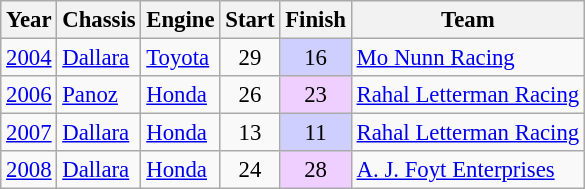<table class="wikitable" style="font-size: 95%;">
<tr>
<th>Year</th>
<th>Chassis</th>
<th>Engine</th>
<th>Start</th>
<th>Finish</th>
<th>Team</th>
</tr>
<tr>
<td><a href='#'>2004</a></td>
<td><a href='#'>Dallara</a></td>
<td><a href='#'>Toyota</a></td>
<td align=center>29</td>
<td align=center style="background:#CFCFFF;">16</td>
<td><a href='#'>Mo Nunn Racing</a></td>
</tr>
<tr>
<td><a href='#'>2006</a></td>
<td><a href='#'>Panoz</a></td>
<td><a href='#'>Honda</a></td>
<td align=center>26</td>
<td align=center style="background:#EFCFFF;">23</td>
<td><a href='#'>Rahal Letterman Racing</a></td>
</tr>
<tr>
<td><a href='#'>2007</a></td>
<td><a href='#'>Dallara</a></td>
<td><a href='#'>Honda</a></td>
<td align=center>13</td>
<td align=center style="background:#CFCFFF;">11</td>
<td><a href='#'>Rahal Letterman Racing</a></td>
</tr>
<tr>
<td><a href='#'>2008</a></td>
<td><a href='#'>Dallara</a></td>
<td><a href='#'>Honda</a></td>
<td align=center>24</td>
<td style="background:#EFCFFF;" align=center>28</td>
<td><a href='#'>A. J. Foyt Enterprises</a></td>
</tr>
</table>
